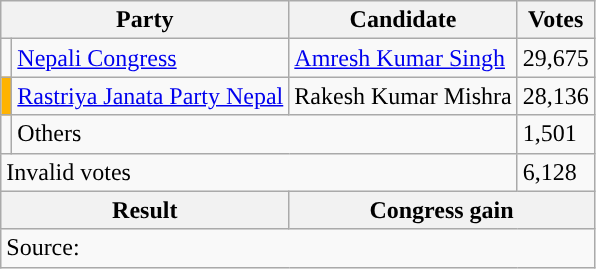<table class="wikitable">
<tr>
<th colspan="2">Party</th>
<th>Candidate</th>
<th>Votes</th>
</tr>
<tr>
<td style="background-color:"></td>
<td><a href='#'>Nepali Congress</a></td>
<td><a href='#'>Amresh Kumar Singh</a></td>
<td>29,675</td>
</tr>
<tr>
<td style="background-color:#ffb300"></td>
<td><a href='#'>Rastriya Janata Party Nepal</a></td>
<td>Rakesh Kumar Mishra</td>
<td>28,136</td>
</tr>
<tr>
<td></td>
<td colspan="2">Others</td>
<td>1,501</td>
</tr>
<tr>
<td colspan="3">Invalid votes</td>
<td>6,128</td>
</tr>
<tr>
<th colspan="2">Result</th>
<th colspan="2">Congress gain</th>
</tr>
<tr>
<td colspan="4">Source: </td>
</tr>
</table>
